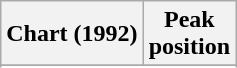<table class="wikitable sortable">
<tr>
<th align="left">Chart (1992)</th>
<th align="center">Peak<br>position</th>
</tr>
<tr>
</tr>
<tr>
</tr>
</table>
